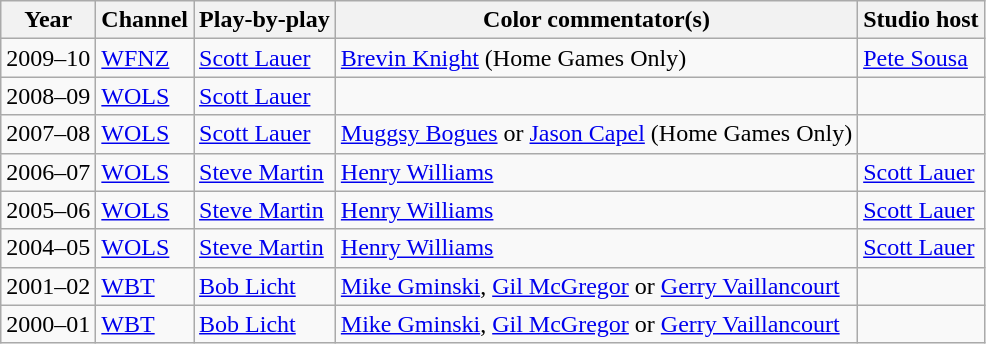<table class="wikitable">
<tr>
<th><strong>Year</strong></th>
<th><strong>Channel</strong></th>
<th><strong>Play-by-play</strong></th>
<th><strong>Color commentator(s)</strong></th>
<th><strong>Studio host</strong></th>
</tr>
<tr>
<td>2009–10</td>
<td><a href='#'>WFNZ</a></td>
<td><a href='#'>Scott Lauer</a></td>
<td><a href='#'>Brevin Knight</a> (Home Games Only)</td>
<td><a href='#'>Pete Sousa</a></td>
</tr>
<tr>
<td>2008–09</td>
<td><a href='#'>WOLS</a></td>
<td><a href='#'>Scott Lauer</a></td>
<td></td>
<td></td>
</tr>
<tr>
<td>2007–08</td>
<td><a href='#'>WOLS</a></td>
<td><a href='#'>Scott Lauer</a></td>
<td><a href='#'>Muggsy Bogues</a> or <a href='#'>Jason Capel</a> (Home Games Only)</td>
<td></td>
</tr>
<tr>
<td>2006–07</td>
<td><a href='#'>WOLS</a></td>
<td><a href='#'>Steve Martin</a></td>
<td><a href='#'>Henry Williams</a></td>
<td><a href='#'>Scott Lauer</a></td>
</tr>
<tr>
<td>2005–06</td>
<td><a href='#'>WOLS</a></td>
<td><a href='#'>Steve Martin</a></td>
<td><a href='#'>Henry Williams</a></td>
<td><a href='#'>Scott Lauer</a></td>
</tr>
<tr>
<td>2004–05</td>
<td><a href='#'>WOLS</a></td>
<td><a href='#'>Steve Martin</a></td>
<td><a href='#'>Henry Williams</a></td>
<td><a href='#'>Scott Lauer</a></td>
</tr>
<tr>
<td>2001–02</td>
<td><a href='#'>WBT</a></td>
<td><a href='#'>Bob Licht</a></td>
<td><a href='#'>Mike Gminski</a>, <a href='#'>Gil McGregor</a> or <a href='#'>Gerry Vaillancourt</a></td>
<td></td>
</tr>
<tr>
<td>2000–01</td>
<td><a href='#'>WBT</a></td>
<td><a href='#'>Bob Licht</a></td>
<td><a href='#'>Mike Gminski</a>, <a href='#'>Gil McGregor</a> or <a href='#'>Gerry Vaillancourt</a></td>
<td></td>
</tr>
</table>
